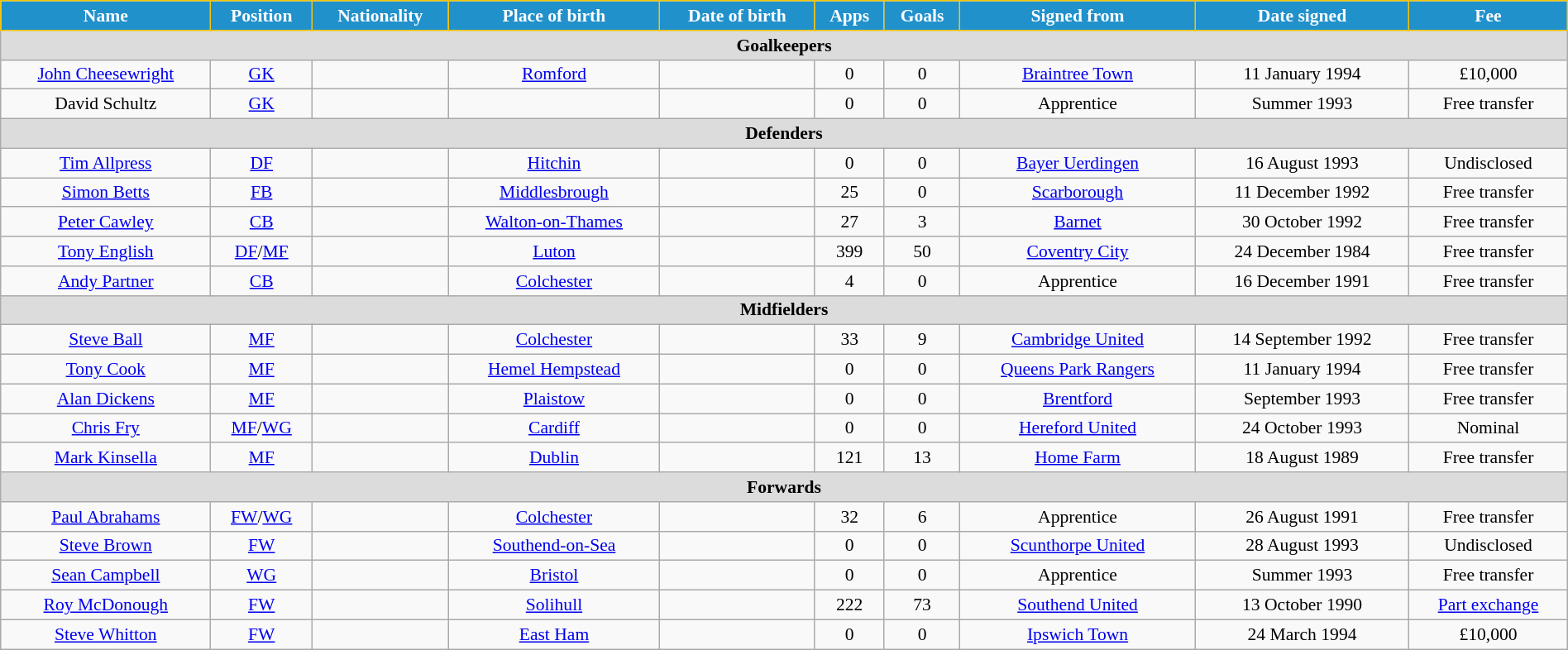<table class="wikitable" style="text-align:center; font-size:90%; width:100%;">
<tr>
<th style="background:#2191CC; color:white; border:1px solid #F7C408; text-align:center;">Name</th>
<th style="background:#2191CC; color:white; border:1px solid #F7C408; text-align:center;">Position</th>
<th style="background:#2191CC; color:white; border:1px solid #F7C408; text-align:center;">Nationality</th>
<th style="background:#2191CC; color:white; border:1px solid #F7C408; text-align:center;">Place of birth</th>
<th style="background:#2191CC; color:white; border:1px solid #F7C408; text-align:center;">Date of birth</th>
<th style="background:#2191CC; color:white; border:1px solid #F7C408; text-align:center;">Apps</th>
<th style="background:#2191CC; color:white; border:1px solid #F7C408; text-align:center;">Goals</th>
<th style="background:#2191CC; color:white; border:1px solid #F7C408; text-align:center;">Signed from</th>
<th style="background:#2191CC; color:white; border:1px solid #F7C408; text-align:center;">Date signed</th>
<th style="background:#2191CC; color:white; border:1px solid #F7C408; text-align:center;">Fee</th>
</tr>
<tr>
<th colspan="12" style="background:#dcdcdc; text-align:center;">Goalkeepers</th>
</tr>
<tr>
<td><a href='#'>John Cheesewright</a></td>
<td><a href='#'>GK</a></td>
<td></td>
<td><a href='#'>Romford</a></td>
<td></td>
<td>0</td>
<td>0</td>
<td> <a href='#'>Braintree Town</a></td>
<td>11 January 1994</td>
<td>£10,000</td>
</tr>
<tr>
<td>David Schultz</td>
<td><a href='#'>GK</a></td>
<td></td>
<td></td>
<td></td>
<td>0</td>
<td>0</td>
<td>Apprentice</td>
<td>Summer 1993</td>
<td>Free transfer</td>
</tr>
<tr>
<th colspan="12" style="background:#dcdcdc; text-align:center;">Defenders</th>
</tr>
<tr>
<td><a href='#'>Tim Allpress</a></td>
<td><a href='#'>DF</a></td>
<td></td>
<td><a href='#'>Hitchin</a></td>
<td></td>
<td>0</td>
<td>0</td>
<td> <a href='#'>Bayer Uerdingen</a></td>
<td>16 August 1993</td>
<td>Undisclosed</td>
</tr>
<tr>
<td><a href='#'>Simon Betts</a></td>
<td><a href='#'>FB</a></td>
<td></td>
<td><a href='#'>Middlesbrough</a></td>
<td></td>
<td>25</td>
<td>0</td>
<td> <a href='#'>Scarborough</a></td>
<td>11 December 1992</td>
<td>Free transfer</td>
</tr>
<tr>
<td><a href='#'>Peter Cawley</a></td>
<td><a href='#'>CB</a></td>
<td></td>
<td><a href='#'>Walton-on-Thames</a></td>
<td></td>
<td>27</td>
<td>3</td>
<td> <a href='#'>Barnet</a></td>
<td>30 October 1992</td>
<td>Free transfer</td>
</tr>
<tr>
<td><a href='#'>Tony English</a></td>
<td><a href='#'>DF</a>/<a href='#'>MF</a></td>
<td></td>
<td><a href='#'>Luton</a></td>
<td></td>
<td>399</td>
<td>50</td>
<td> <a href='#'>Coventry City</a></td>
<td>24 December 1984</td>
<td>Free transfer</td>
</tr>
<tr>
<td><a href='#'>Andy Partner</a></td>
<td><a href='#'>CB</a></td>
<td></td>
<td><a href='#'>Colchester</a></td>
<td></td>
<td>4</td>
<td>0</td>
<td>Apprentice</td>
<td>16 December 1991</td>
<td>Free transfer</td>
</tr>
<tr>
<th colspan="12" style="background:#dcdcdc; text-align:center;">Midfielders</th>
</tr>
<tr>
<td><a href='#'>Steve Ball</a></td>
<td><a href='#'>MF</a></td>
<td></td>
<td><a href='#'>Colchester</a></td>
<td></td>
<td>33</td>
<td>9</td>
<td> <a href='#'>Cambridge United</a></td>
<td>14 September 1992</td>
<td>Free transfer</td>
</tr>
<tr>
<td><a href='#'>Tony Cook</a></td>
<td><a href='#'>MF</a></td>
<td></td>
<td><a href='#'>Hemel Hempstead</a></td>
<td></td>
<td>0</td>
<td>0</td>
<td> <a href='#'>Queens Park Rangers</a></td>
<td>11 January 1994</td>
<td>Free transfer</td>
</tr>
<tr>
<td><a href='#'>Alan Dickens</a></td>
<td><a href='#'>MF</a></td>
<td></td>
<td><a href='#'>Plaistow</a></td>
<td></td>
<td>0</td>
<td>0</td>
<td> <a href='#'>Brentford</a></td>
<td>September 1993</td>
<td>Free transfer</td>
</tr>
<tr>
<td><a href='#'>Chris Fry</a></td>
<td><a href='#'>MF</a>/<a href='#'>WG</a></td>
<td></td>
<td><a href='#'>Cardiff</a></td>
<td></td>
<td>0</td>
<td>0</td>
<td> <a href='#'>Hereford United</a></td>
<td>24 October 1993</td>
<td>Nominal</td>
</tr>
<tr>
<td><a href='#'>Mark Kinsella</a></td>
<td><a href='#'>MF</a></td>
<td></td>
<td><a href='#'>Dublin</a></td>
<td></td>
<td>121</td>
<td>13</td>
<td> <a href='#'>Home Farm</a></td>
<td>18 August 1989</td>
<td>Free transfer</td>
</tr>
<tr>
<th colspan="12" style="background:#dcdcdc; text-align:center;">Forwards</th>
</tr>
<tr>
<td><a href='#'>Paul Abrahams</a></td>
<td><a href='#'>FW</a>/<a href='#'>WG</a></td>
<td></td>
<td><a href='#'>Colchester</a></td>
<td></td>
<td>32</td>
<td>6</td>
<td>Apprentice</td>
<td>26 August 1991</td>
<td>Free transfer</td>
</tr>
<tr>
<td><a href='#'>Steve Brown</a></td>
<td><a href='#'>FW</a></td>
<td></td>
<td><a href='#'>Southend-on-Sea</a></td>
<td></td>
<td>0</td>
<td>0</td>
<td> <a href='#'>Scunthorpe United</a></td>
<td>28 August 1993</td>
<td>Undisclosed</td>
</tr>
<tr>
<td><a href='#'>Sean Campbell</a></td>
<td><a href='#'>WG</a></td>
<td></td>
<td><a href='#'>Bristol</a></td>
<td></td>
<td>0</td>
<td>0</td>
<td>Apprentice</td>
<td>Summer 1993</td>
<td>Free transfer</td>
</tr>
<tr>
<td><a href='#'>Roy McDonough</a></td>
<td><a href='#'>FW</a></td>
<td></td>
<td><a href='#'>Solihull</a></td>
<td></td>
<td>222</td>
<td>73</td>
<td> <a href='#'>Southend United</a></td>
<td>13 October 1990</td>
<td><a href='#'>Part exchange</a></td>
</tr>
<tr>
<td><a href='#'>Steve Whitton</a></td>
<td><a href='#'>FW</a></td>
<td></td>
<td><a href='#'>East Ham</a></td>
<td></td>
<td>0</td>
<td>0</td>
<td> <a href='#'>Ipswich Town</a></td>
<td>24 March 1994</td>
<td>£10,000</td>
</tr>
</table>
